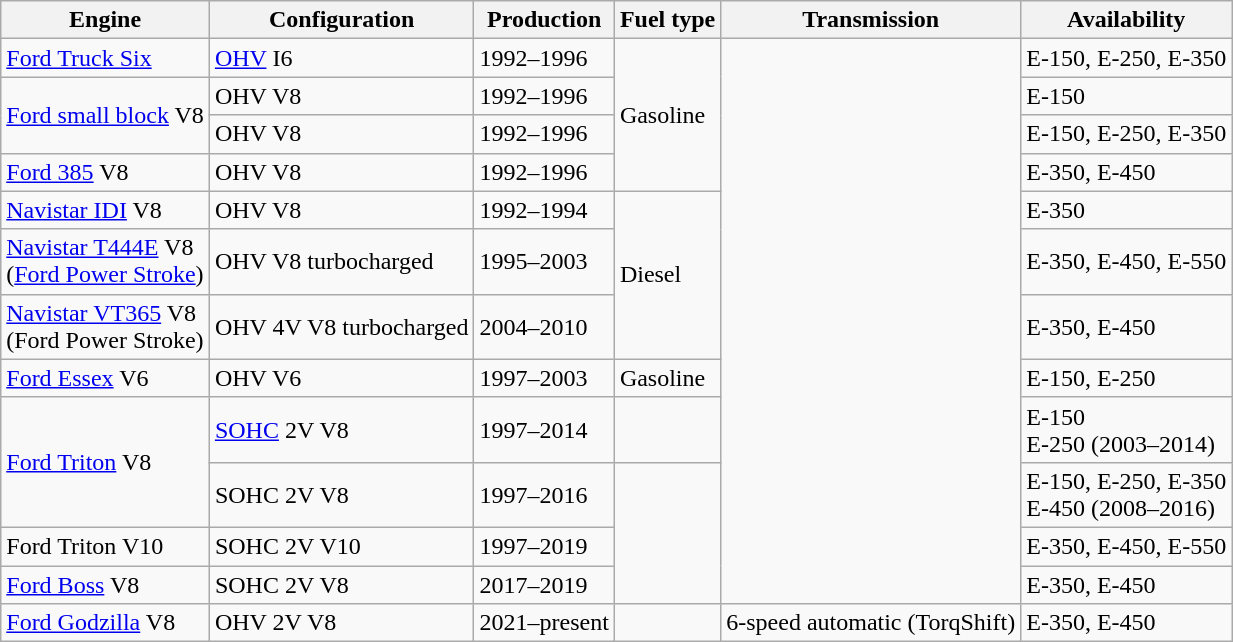<table class="wikitable">
<tr>
<th>Engine</th>
<th>Configuration</th>
<th>Production</th>
<th>Fuel type</th>
<th>Transmission</th>
<th>Availability</th>
</tr>
<tr>
<td><a href='#'>Ford Truck Six</a></td>
<td> <a href='#'>OHV</a> I6</td>
<td>1992–1996</td>
<td rowspan="4">Gasoline</td>
<td rowspan="12"></td>
<td>E-150, E-250, E-350</td>
</tr>
<tr>
<td rowspan="2"><a href='#'>Ford small block</a> V8</td>
<td> OHV V8</td>
<td>1992–1996</td>
<td>E-150</td>
</tr>
<tr>
<td> OHV V8</td>
<td>1992–1996</td>
<td>E-150, E-250, E-350</td>
</tr>
<tr>
<td><a href='#'>Ford 385</a> V8</td>
<td> OHV V8</td>
<td>1992–1996</td>
<td>E-350, E-450</td>
</tr>
<tr>
<td><a href='#'>Navistar IDI</a> V8</td>
<td> OHV V8</td>
<td>1992–1994</td>
<td rowspan="3">Diesel</td>
<td>E-350</td>
</tr>
<tr>
<td><a href='#'>Navistar T444E</a> V8<br>(<a href='#'>Ford Power Stroke</a>)</td>
<td> OHV V8 turbocharged</td>
<td>1995–2003</td>
<td>E-350, E-450, E-550</td>
</tr>
<tr>
<td><a href='#'>Navistar VT365</a> V8<br>(Ford Power Stroke)</td>
<td> OHV 4V V8 turbocharged</td>
<td>2004–2010</td>
<td>E-350, E-450</td>
</tr>
<tr>
<td><a href='#'>Ford Essex</a> V6</td>
<td> OHV V6</td>
<td>1997–2003</td>
<td>Gasoline</td>
<td>E-150, E-250</td>
</tr>
<tr>
<td rowspan="2"><a href='#'>Ford Triton</a> V8</td>
<td> <a href='#'>SOHC</a> 2V V8</td>
<td>1997–2014</td>
<td></td>
<td>E-150<br>E-250 (2003–2014)</td>
</tr>
<tr>
<td> SOHC 2V V8</td>
<td>1997–2016</td>
<td rowspan="3"></td>
<td>E-150, E-250, E-350<br>E-450 (2008–2016)</td>
</tr>
<tr>
<td>Ford Triton V10</td>
<td> SOHC 2V V10</td>
<td>1997–2019</td>
<td>E-350, E-450, E-550</td>
</tr>
<tr>
<td><a href='#'>Ford Boss</a> V8</td>
<td> SOHC 2V V8</td>
<td>2017–2019</td>
<td>E-350, E-450</td>
</tr>
<tr>
<td><a href='#'>Ford Godzilla</a> V8</td>
<td> OHV 2V V8</td>
<td class="nowrap">2021–present</td>
<td></td>
<td>6-speed automatic (TorqShift)</td>
<td>E-350, E-450</td>
</tr>
</table>
